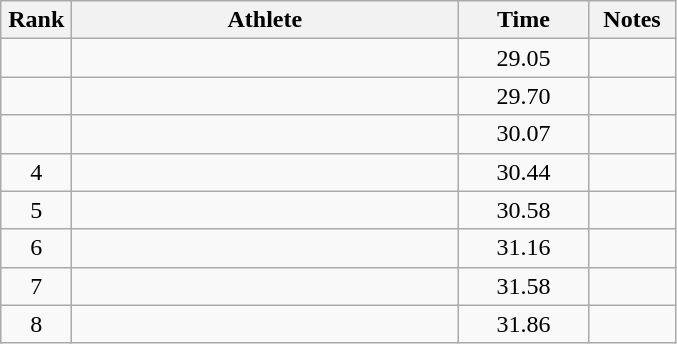<table class="wikitable" style="text-align:center">
<tr>
<th width=40>Rank</th>
<th width=250>Athlete</th>
<th width=80>Time</th>
<th width=50>Notes</th>
</tr>
<tr>
<td></td>
<td align=left></td>
<td>29.05</td>
<td></td>
</tr>
<tr>
<td></td>
<td align=left></td>
<td>29.70</td>
<td></td>
</tr>
<tr>
<td></td>
<td align=left></td>
<td>30.07</td>
<td></td>
</tr>
<tr>
<td>4</td>
<td align=left></td>
<td>30.44</td>
<td></td>
</tr>
<tr>
<td>5</td>
<td align=left></td>
<td>30.58</td>
<td></td>
</tr>
<tr>
<td>6</td>
<td align=left></td>
<td>31.16</td>
<td></td>
</tr>
<tr>
<td>7</td>
<td align=left></td>
<td>31.58</td>
<td></td>
</tr>
<tr>
<td>8</td>
<td align=left></td>
<td>31.86</td>
<td></td>
</tr>
</table>
